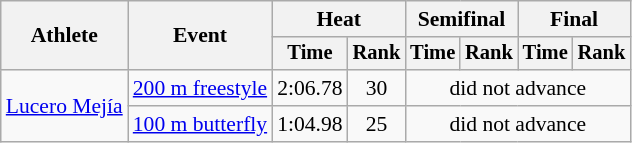<table class="wikitable" style="text-align:center; font-size:90%">
<tr>
<th rowspan="2">Athlete</th>
<th rowspan="2">Event</th>
<th colspan="2">Heat</th>
<th colspan="2">Semifinal</th>
<th colspan="2">Final</th>
</tr>
<tr style="font-size:95%">
<th>Time</th>
<th>Rank</th>
<th>Time</th>
<th>Rank</th>
<th>Time</th>
<th>Rank</th>
</tr>
<tr>
<td rowspan=2 align=left><a href='#'>Lucero Mejía</a></td>
<td align=left><a href='#'>200 m freestyle</a></td>
<td>2:06.78</td>
<td>30</td>
<td colspan=4>did not advance</td>
</tr>
<tr>
<td align=left><a href='#'>100 m butterfly</a></td>
<td>1:04.98</td>
<td>25</td>
<td colspan=4>did not advance</td>
</tr>
</table>
